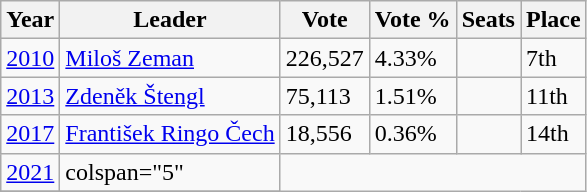<table class="wikitable">
<tr>
<th>Year</th>
<th>Leader</th>
<th>Vote</th>
<th>Vote %</th>
<th>Seats</th>
<th>Place</th>
</tr>
<tr>
<td><a href='#'>2010</a></td>
<td><a href='#'>Miloš Zeman</a></td>
<td>226,527</td>
<td>4.33%</td>
<td></td>
<td>7th</td>
</tr>
<tr>
<td><a href='#'>2013</a></td>
<td><a href='#'>Zdeněk Štengl</a></td>
<td>75,113</td>
<td>1.51%</td>
<td></td>
<td>11th</td>
</tr>
<tr>
<td><a href='#'>2017</a></td>
<td><a href='#'>František Ringo Čech</a></td>
<td>18,556</td>
<td>0.36%</td>
<td></td>
<td>14th</td>
</tr>
<tr>
<td><a href='#'>2021</a></td>
<td>colspan="5" </td>
</tr>
<tr>
</tr>
</table>
